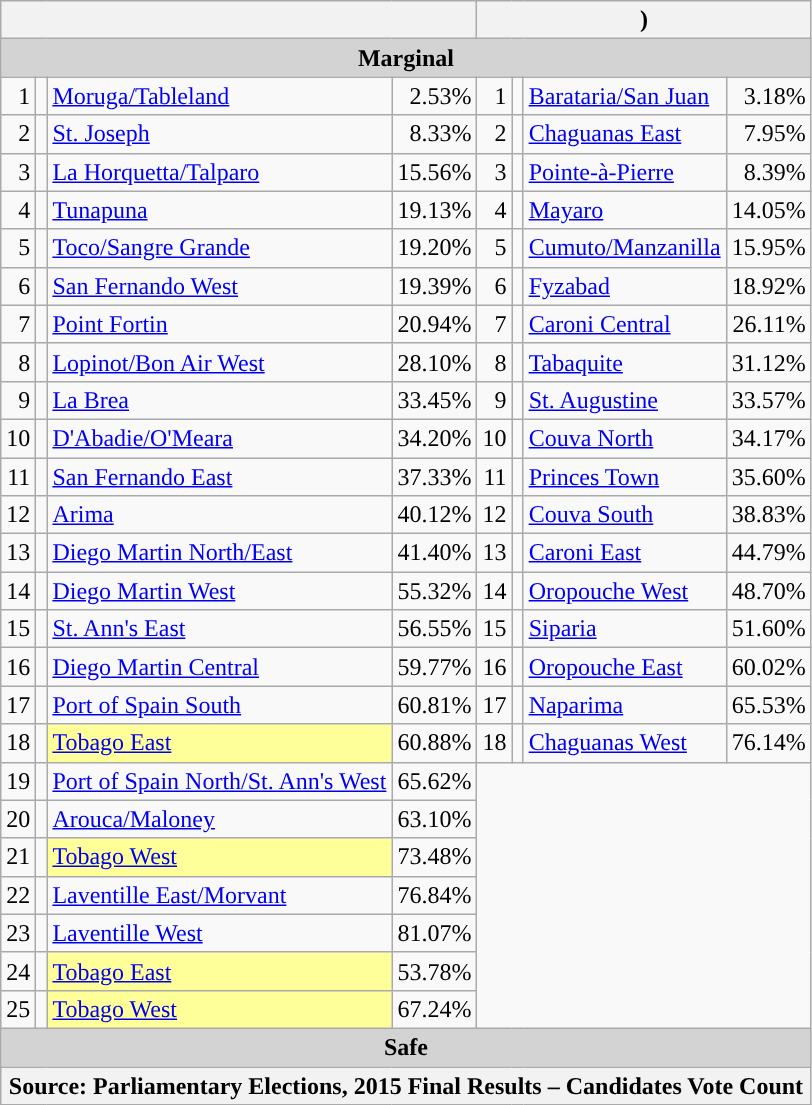<table class="wikitable sortable mw-collapsible" style="text-align:right;">
<tr>
<th colspan="4" style="background:"><a href='#'></a></th>
<th colspan="4" style="background:"><a href='#'></a> <a href='#'></a><a href='#'></a><a href='#'></a><a href='#'></a><a href='#'></a>)</th>
</tr>
<tr valign="top">
<th colspan="8" style="background:lightgrey">Marginal</th>
</tr>
<tr valign="top">
<td>1</td>
<td style="background:"></td>
<td style="text-align:left;"><a href='#'>Moruga/Tableland</a></td>
<td>2.53%</td>
<td>1</td>
<td style="background:"></td>
<td style="text-align:left;"><a href='#'>Barataria/San Juan</a></td>
<td>3.18%</td>
</tr>
<tr valign="top">
<td>2</td>
<td style="background:"></td>
<td style="text-align:left;"><a href='#'>St. Joseph</a></td>
<td>8.33%</td>
<td>2</td>
<td style="background:"></td>
<td style="text-align:left;"><a href='#'>Chaguanas East</a></td>
<td>7.95%</td>
</tr>
<tr valign="top">
<td>3</td>
<td style="background:"></td>
<td style="text-align:left;"><a href='#'>La Horquetta/Talparo</a></td>
<td>15.56%</td>
<td>3</td>
<td style="background:"></td>
<td style="text-align:left;"><a href='#'>Pointe-à-Pierre</a></td>
<td>8.39%</td>
</tr>
<tr valign="top">
<td>4</td>
<td style="background:"></td>
<td style="text-align:left;"><a href='#'>Tunapuna</a></td>
<td>19.13%</td>
<td>4</td>
<td style="background:"></td>
<td style="text-align:left;"><a href='#'>Mayaro</a></td>
<td>14.05%</td>
</tr>
<tr valign="top">
<td>5</td>
<td style="background:"></td>
<td style="text-align:left;"><a href='#'>Toco/Sangre Grande</a></td>
<td>19.20%</td>
<td>5</td>
<td style="background:"></td>
<td style="text-align:left;"><a href='#'>Cumuto/Manzanilla</a></td>
<td>15.95%</td>
</tr>
<tr valign="top">
<td>6</td>
<td style="background:"></td>
<td style="text-align:left;"><a href='#'>San Fernando West</a></td>
<td>19.39%</td>
<td>6</td>
<td style="background:"></td>
<td style="text-align:left;"><a href='#'>Fyzabad</a></td>
<td>18.92%</td>
</tr>
<tr valign="top">
<td>7</td>
<td style="background:"></td>
<td style="text-align:left;"><a href='#'>Point Fortin</a></td>
<td>20.94%</td>
<td>7</td>
<td style="background:"></td>
<td style="text-align:left;"><a href='#'>Caroni Central</a></td>
<td>26.11%</td>
</tr>
<tr valign="top">
<td>8</td>
<td style="background:"></td>
<td style="text-align:left;"><a href='#'>Lopinot/Bon Air West</a></td>
<td>28.10%</td>
<td>8</td>
<td style="background:"></td>
<td style="text-align:left;"><a href='#'>Tabaquite</a></td>
<td>31.12%</td>
</tr>
<tr valign="top">
<td>9</td>
<td style="background:"></td>
<td style="text-align:left;"><a href='#'>La Brea</a></td>
<td>33.45%</td>
<td>9</td>
<td style="background:"></td>
<td style="text-align:left;"><a href='#'>St. Augustine</a></td>
<td>33.57%</td>
</tr>
<tr valign="top">
<td>10</td>
<td style="background:"></td>
<td style="text-align:left;"><a href='#'>D'Abadie/O'Meara</a></td>
<td>34.20%</td>
<td>10</td>
<td style="background:"></td>
<td style="text-align:left;"><a href='#'>Couva North</a></td>
<td>34.17%</td>
</tr>
<tr valign="top">
<td>11</td>
<td style="background:"></td>
<td style="text-align:left;"><a href='#'>San Fernando East</a></td>
<td>37.33%</td>
<td>11</td>
<td style="background:"></td>
<td style="text-align:left;"><a href='#'>Princes Town</a></td>
<td>35.60%</td>
</tr>
<tr valign="top">
<td>12</td>
<td style="background:"></td>
<td style="text-align:left;"><a href='#'>Arima</a></td>
<td>40.12%</td>
<td>12</td>
<td style="background:"></td>
<td style="text-align:left;"><a href='#'>Couva South</a></td>
<td>38.83%</td>
</tr>
<tr valign="top">
<td>13</td>
<td style="background:"></td>
<td style="text-align:left;"><a href='#'>Diego Martin North/East</a></td>
<td>41.40%</td>
<td>13</td>
<td style="background:"></td>
<td style="text-align:left;"><a href='#'>Caroni East</a></td>
<td>44.79%</td>
</tr>
<tr valign="top">
<td>14</td>
<td style="background:"></td>
<td style="text-align:left;"><a href='#'>Diego Martin West</a></td>
<td>55.32%</td>
<td>14</td>
<td style="background:"></td>
<td style="text-align:left;"><a href='#'>Oropouche West</a></td>
<td>48.70%</td>
</tr>
<tr valign="top">
<td>15</td>
<td style="background:"></td>
<td style="text-align:left;"><a href='#'>St. Ann's East</a></td>
<td>56.55%</td>
<td>15</td>
<td style="background:"></td>
<td style="text-align:left;"><a href='#'>Siparia</a></td>
<td>51.60%</td>
</tr>
<tr valign="top">
<td>16</td>
<td style="background:"></td>
<td style="text-align:left;"><a href='#'>Diego Martin Central</a></td>
<td>59.77%</td>
<td>16</td>
<td style="background:"></td>
<td style="text-align:left;"><a href='#'>Oropouche East</a></td>
<td>60.02%</td>
</tr>
<tr valign="top">
<td>17</td>
<td style="background:"></td>
<td style="text-align:left;"><a href='#'>Port of Spain South</a></td>
<td>60.81%</td>
<td>17</td>
<td style="background:"></td>
<td style="text-align:left;"><a href='#'>Naparima</a></td>
<td>65.53%</td>
</tr>
<tr valign="top">
<td>18</td>
<td style="background:"></td>
<td style="text-align:left; background:#ffff99"><a href='#'>Tobago East</a></td>
<td>60.88%</td>
<td>18</td>
<td style="background:"></td>
<td style="text-align:left;"><a href='#'>Chaguanas West</a></td>
<td>76.14%</td>
</tr>
<tr valign="top">
<td>19</td>
<td style="background:"></td>
<td style="text-align:left;"><a href='#'>Port of Spain North/St. Ann's West</a></td>
<td>65.62%</td>
</tr>
<tr valign="top">
<td>20</td>
<td style="background:"></td>
<td style="text-align:left;"><a href='#'>Arouca/Maloney</a></td>
<td>63.10%</td>
</tr>
<tr valign="top">
<td>21</td>
<td style="background:"></td>
<td style="text-align:left; background:#ffff99"><a href='#'>Tobago West</a></td>
<td>73.48%</td>
</tr>
<tr valign="top">
<td>22</td>
<td style="background:"></td>
<td style="text-align:left;"><a href='#'>Laventille East/Morvant</a></td>
<td>76.84%</td>
</tr>
<tr valign="top">
<td>23</td>
<td style="background:"></td>
<td style="text-align:left;"><a href='#'>Laventille West</a></td>
<td>81.07%</td>
</tr>
<tr>
<td>24</td>
<td style="background:"></td>
<td style="text-align:left; background:#ffff99"><a href='#'>Tobago East</a></td>
<td>53.78%</td>
</tr>
<tr>
<td>25</td>
<td style="background:"></td>
<td style="text-align:left; background:#ffff99"><a href='#'>Tobago West</a></td>
<td>67.24%</td>
</tr>
<tr valign="top">
<th colspan="8" style="background:lightgrey">Safe</th>
</tr>
<tr>
<th colspan="8">Source: Parliamentary Elections, 2015 Final Results – Candidates Vote Count</th>
</tr>
</table>
